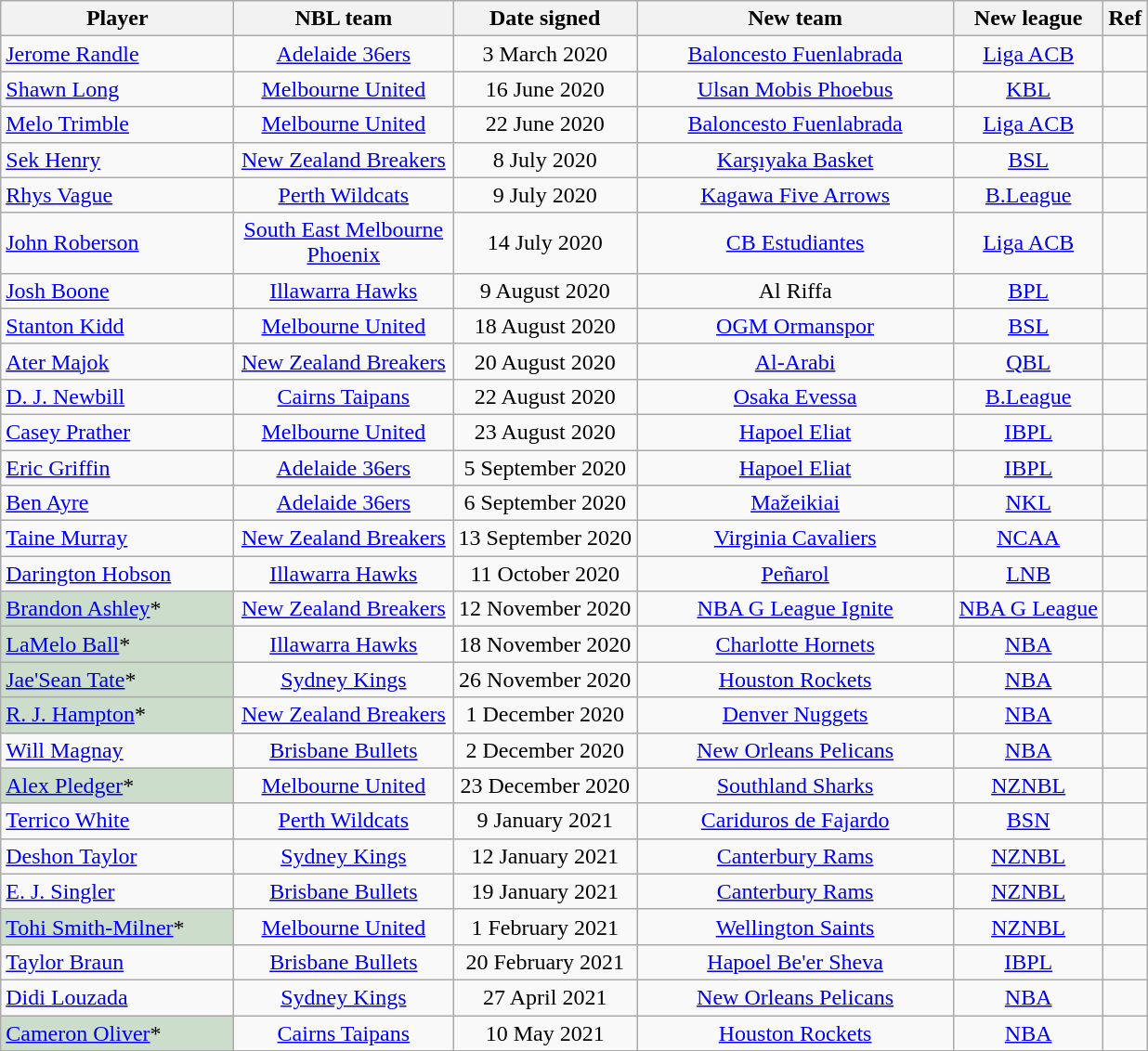<table class="wikitable sortable" style="text-align:center">
<tr>
<th style="width:160px">Player</th>
<th style="width:150px">NBL team</th>
<th>Date signed</th>
<th style="width:220px">New team</th>
<th style="width:100px">New league</th>
<th class="unsortable">Ref</th>
</tr>
<tr>
<td align="left"><a href='#'>Jerome Randle</a></td>
<td><a href='#'>Adelaide 36ers</a></td>
<td>3 March 2020</td>
<td><a href='#'>Baloncesto Fuenlabrada</a></td>
<td><a href='#'>Liga ACB</a></td>
<td></td>
</tr>
<tr>
<td align="left"><a href='#'>Shawn Long</a></td>
<td><a href='#'>Melbourne United</a></td>
<td>16 June 2020</td>
<td><a href='#'>Ulsan Mobis Phoebus</a></td>
<td><a href='#'>KBL</a></td>
<td></td>
</tr>
<tr>
<td align="left"><a href='#'>Melo Trimble</a></td>
<td><a href='#'>Melbourne United</a></td>
<td>22 June 2020</td>
<td><a href='#'>Baloncesto Fuenlabrada</a></td>
<td><a href='#'>Liga ACB</a></td>
<td></td>
</tr>
<tr>
<td align="left"><a href='#'>Sek Henry</a></td>
<td><a href='#'>New Zealand Breakers</a></td>
<td>8 July 2020</td>
<td><a href='#'>Karşıyaka Basket</a></td>
<td><a href='#'>BSL</a></td>
<td></td>
</tr>
<tr>
<td align="left"><a href='#'>Rhys Vague</a></td>
<td><a href='#'>Perth Wildcats</a></td>
<td>9 July 2020</td>
<td><a href='#'>Kagawa Five Arrows</a></td>
<td><a href='#'>B.League</a></td>
<td></td>
</tr>
<tr>
<td align="left"><a href='#'>John Roberson</a></td>
<td><a href='#'>South East Melbourne Phoenix</a></td>
<td>14 July 2020</td>
<td><a href='#'>CB Estudiantes</a></td>
<td><a href='#'>Liga ACB</a></td>
<td></td>
</tr>
<tr>
<td align="left"><a href='#'>Josh Boone</a></td>
<td><a href='#'>Illawarra Hawks</a></td>
<td>9 August 2020</td>
<td>Al Riffa</td>
<td><a href='#'>BPL</a></td>
<td></td>
</tr>
<tr>
<td align="left"><a href='#'>Stanton Kidd</a></td>
<td><a href='#'>Melbourne United</a></td>
<td>18 August 2020</td>
<td><a href='#'>OGM Ormanspor</a></td>
<td><a href='#'>BSL</a></td>
<td></td>
</tr>
<tr>
<td align="left"><a href='#'>Ater Majok</a></td>
<td><a href='#'>New Zealand Breakers</a></td>
<td>20 August 2020</td>
<td><a href='#'>Al-Arabi</a></td>
<td><a href='#'>QBL</a></td>
<td></td>
</tr>
<tr>
<td align="left"><a href='#'>D. J. Newbill</a></td>
<td><a href='#'>Cairns Taipans</a></td>
<td>22 August 2020</td>
<td><a href='#'>Osaka Evessa</a></td>
<td><a href='#'>B.League</a></td>
<td></td>
</tr>
<tr>
<td align="left"><a href='#'>Casey Prather</a></td>
<td><a href='#'>Melbourne United</a></td>
<td>23 August 2020</td>
<td><a href='#'>Hapoel Eliat</a></td>
<td><a href='#'>IBPL</a></td>
<td></td>
</tr>
<tr>
<td align="left"><a href='#'>Eric Griffin</a></td>
<td><a href='#'>Adelaide 36ers</a></td>
<td>5 September 2020</td>
<td><a href='#'>Hapoel Eliat</a></td>
<td><a href='#'>IBPL</a></td>
<td></td>
</tr>
<tr>
<td align="left"><a href='#'>Ben Ayre</a></td>
<td><a href='#'>Adelaide 36ers</a></td>
<td>6 September 2020</td>
<td><a href='#'>Mažeikiai</a></td>
<td><a href='#'>NKL</a></td>
<td></td>
</tr>
<tr>
<td align="left"><a href='#'>Taine Murray</a></td>
<td><a href='#'>New Zealand Breakers</a></td>
<td>13 September 2020</td>
<td><a href='#'>Virginia Cavaliers</a></td>
<td><a href='#'>NCAA</a></td>
<td></td>
</tr>
<tr>
<td align="left"><a href='#'>Darington Hobson</a></td>
<td><a href='#'>Illawarra Hawks</a></td>
<td>11 October 2020</td>
<td><a href='#'>Peñarol</a></td>
<td><a href='#'>LNB</a></td>
<td></td>
</tr>
<tr>
<td style="background:#cdc;" align="left"><a href='#'>Brandon Ashley</a>*</td>
<td><a href='#'>New Zealand Breakers</a></td>
<td>12 November 2020</td>
<td><a href='#'>NBA G League Ignite</a></td>
<td><a href='#'>NBA G League</a></td>
<td></td>
</tr>
<tr>
<td style="background:#cdc;" align="left"><a href='#'>LaMelo Ball</a>*</td>
<td><a href='#'>Illawarra Hawks</a></td>
<td>18 November 2020</td>
<td><a href='#'>Charlotte Hornets</a></td>
<td><a href='#'>NBA</a></td>
<td></td>
</tr>
<tr>
<td style="background:#cdc;" align="left"><a href='#'>Jae'Sean Tate</a>*</td>
<td><a href='#'>Sydney Kings</a></td>
<td>26 November 2020</td>
<td><a href='#'>Houston Rockets</a></td>
<td><a href='#'>NBA</a></td>
<td></td>
</tr>
<tr>
<td style="background:#cdc;" align="left"><a href='#'>R. J. Hampton</a>*</td>
<td><a href='#'>New Zealand Breakers</a></td>
<td>1 December 2020</td>
<td><a href='#'>Denver Nuggets</a></td>
<td><a href='#'>NBA</a></td>
<td></td>
</tr>
<tr>
<td align="left"><a href='#'>Will Magnay</a></td>
<td><a href='#'>Brisbane Bullets</a></td>
<td>2 December 2020</td>
<td><a href='#'>New Orleans Pelicans</a></td>
<td><a href='#'>NBA</a></td>
<td></td>
</tr>
<tr>
<td style="background:#cdc;" align="left"><a href='#'>Alex Pledger</a>*</td>
<td><a href='#'>Melbourne United</a></td>
<td>23 December 2020</td>
<td><a href='#'>Southland Sharks</a></td>
<td><a href='#'>NZNBL</a></td>
<td></td>
</tr>
<tr>
<td align="left"><a href='#'>Terrico White</a></td>
<td><a href='#'>Perth Wildcats</a></td>
<td>9 January 2021</td>
<td><a href='#'>Cariduros de Fajardo</a></td>
<td><a href='#'>BSN</a></td>
<td></td>
</tr>
<tr>
<td align="left"><a href='#'>Deshon Taylor</a></td>
<td><a href='#'>Sydney Kings</a></td>
<td>12 January 2021</td>
<td><a href='#'>Canterbury Rams</a></td>
<td><a href='#'>NZNBL</a></td>
<td></td>
</tr>
<tr>
<td align="left"><a href='#'>E. J. Singler</a></td>
<td><a href='#'>Brisbane Bullets</a></td>
<td>19 January 2021</td>
<td><a href='#'>Canterbury Rams</a></td>
<td><a href='#'>NZNBL</a></td>
<td></td>
</tr>
<tr>
<td style="background:#cdc;" align="left"><a href='#'>Tohi Smith-Milner</a>*</td>
<td><a href='#'>Melbourne United</a></td>
<td>1 February 2021</td>
<td><a href='#'>Wellington Saints</a></td>
<td><a href='#'>NZNBL</a></td>
<td></td>
</tr>
<tr>
<td align="left"><a href='#'>Taylor Braun</a></td>
<td><a href='#'>Brisbane Bullets</a></td>
<td>20 February 2021</td>
<td><a href='#'>Hapoel Be'er Sheva</a></td>
<td><a href='#'>IBPL</a></td>
<td></td>
</tr>
<tr>
<td align="left"><a href='#'>Didi Louzada</a></td>
<td><a href='#'>Sydney Kings</a></td>
<td>27 April 2021</td>
<td><a href='#'>New Orleans Pelicans</a></td>
<td><a href='#'>NBA</a></td>
<td></td>
</tr>
<tr>
<td style="background:#cdc;" align="left"><a href='#'>Cameron Oliver</a>*</td>
<td><a href='#'>Cairns Taipans</a></td>
<td>10 May 2021</td>
<td><a href='#'>Houston Rockets</a></td>
<td><a href='#'>NBA</a></td>
<td></td>
</tr>
</table>
